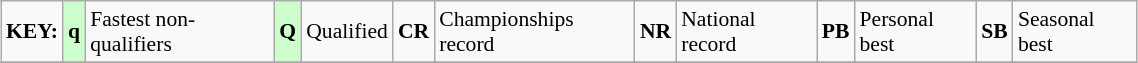<table class="wikitable" style="margin:0.5em auto; font-size:90%;position:relative;" width=60%>
<tr>
<td><strong>KEY:</strong></td>
<td bgcolor=ccffcc align=center><strong>q</strong></td>
<td>Fastest non-qualifiers</td>
<td bgcolor=ccffcc align=center><strong>Q</strong></td>
<td>Qualified</td>
<td align=center><strong>CR</strong></td>
<td>Championships record</td>
<td align=center><strong>NR</strong></td>
<td>National record</td>
<td align=center><strong>PB</strong></td>
<td>Personal best</td>
<td align=center><strong>SB</strong></td>
<td>Seasonal best</td>
</tr>
<tr>
</tr>
</table>
